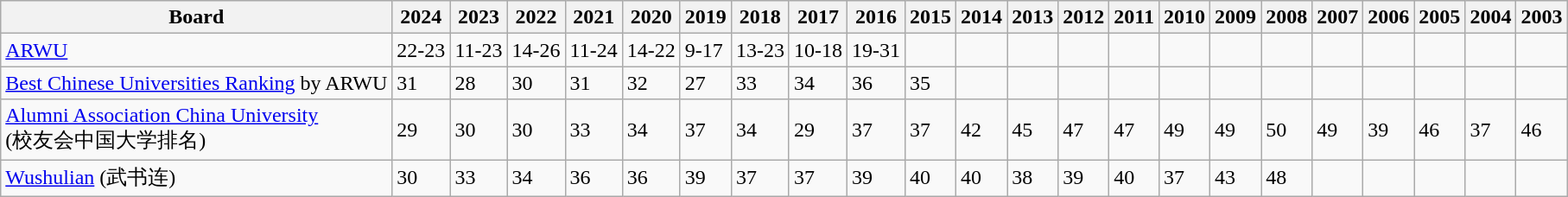<table class="wikitable sortable">
<tr>
<th>Board</th>
<th>2024</th>
<th>2023</th>
<th>2022</th>
<th>2021</th>
<th>2020</th>
<th>2019</th>
<th>2018</th>
<th>2017</th>
<th>2016</th>
<th>2015</th>
<th>2014</th>
<th>2013</th>
<th>2012</th>
<th>2011</th>
<th>2010</th>
<th>2009</th>
<th>2008</th>
<th>2007</th>
<th>2006</th>
<th>2005</th>
<th>2004</th>
<th>2003</th>
</tr>
<tr>
<td><a href='#'>ARWU</a></td>
<td>22-23</td>
<td>11-23</td>
<td>14-26</td>
<td>11-24</td>
<td>14-22</td>
<td>9-17</td>
<td>13-23</td>
<td>10-18</td>
<td>19-31</td>
<td></td>
<td></td>
<td></td>
<td></td>
<td></td>
<td></td>
<td></td>
<td></td>
<td></td>
<td></td>
<td></td>
<td></td>
<td></td>
</tr>
<tr>
<td><a href='#'>Best Chinese Universities Ranking</a> by ARWU</td>
<td>31</td>
<td>28</td>
<td>30</td>
<td>31</td>
<td>32</td>
<td>27</td>
<td>33</td>
<td>34</td>
<td>36</td>
<td>35</td>
<td></td>
<td></td>
<td></td>
<td></td>
<td></td>
<td></td>
<td></td>
<td></td>
<td></td>
<td></td>
<td></td>
<td></td>
</tr>
<tr>
<td><a href='#'>Alumni Association China University</a><br>(校友会中国大学排名)</td>
<td>29</td>
<td>30</td>
<td>30</td>
<td>33</td>
<td>34</td>
<td>37</td>
<td>34</td>
<td>29</td>
<td>37</td>
<td>37</td>
<td>42</td>
<td>45</td>
<td>47</td>
<td>47</td>
<td>49</td>
<td>49</td>
<td>50</td>
<td>49</td>
<td>39</td>
<td>46</td>
<td>37</td>
<td>46</td>
</tr>
<tr>
<td><a href='#'>Wushulian</a> (武书连)</td>
<td>30</td>
<td>33</td>
<td>34</td>
<td>36</td>
<td>36</td>
<td>39</td>
<td>37</td>
<td>37</td>
<td>39</td>
<td>40</td>
<td>40</td>
<td>38</td>
<td>39</td>
<td>40</td>
<td>37</td>
<td>43</td>
<td>48</td>
<td></td>
<td></td>
<td></td>
<td></td>
<td></td>
</tr>
</table>
